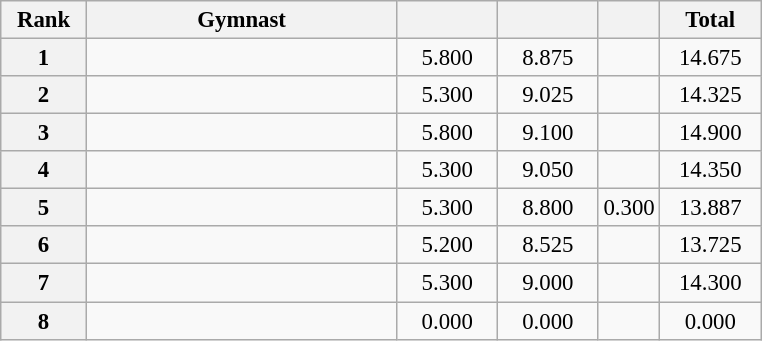<table class="wikitable sortable" style="text-align:center; font-size:95%">
<tr>
<th scope="col" style="width:50px;">Rank</th>
<th scope="col" style="width:200px;">Gymnast</th>
<th scope="col" style="width:60px;"></th>
<th scope="col" style="width:60px;"></th>
<th scope="col" style="width:30px;"></th>
<th scope="col" style="width:60px;">Total</th>
</tr>
<tr>
<th scope=row style="text-align:center">1</th>
<td style="text-align:left;"></td>
<td>5.800</td>
<td>8.875</td>
<td></td>
<td>14.675</td>
</tr>
<tr>
<th scope=row style="text-align:center">2</th>
<td style="text-align:left;"></td>
<td>5.300</td>
<td>9.025</td>
<td></td>
<td>14.325</td>
</tr>
<tr>
<th scope=row style="text-align:center">3</th>
<td style="text-align:left;"></td>
<td>5.800</td>
<td>9.100</td>
<td></td>
<td>14.900</td>
</tr>
<tr>
<th scope=row style="text-align:center">4</th>
<td style="text-align:left;"></td>
<td>5.300</td>
<td>9.050</td>
<td></td>
<td>14.350</td>
</tr>
<tr>
<th scope=row style="text-align:center">5</th>
<td style="text-align:left;"></td>
<td>5.300</td>
<td>8.800</td>
<td>0.300</td>
<td>13.887</td>
</tr>
<tr>
<th scope=row style="text-align:center">6</th>
<td style="text-align:left;"></td>
<td>5.200</td>
<td>8.525</td>
<td></td>
<td>13.725</td>
</tr>
<tr>
<th scope=row style="text-align:center">7</th>
<td style="text-align:left;"></td>
<td>5.300</td>
<td>9.000</td>
<td></td>
<td>14.300</td>
</tr>
<tr>
<th scope=row style="text-align:center">8</th>
<td style="text-align:left;"></td>
<td>0.000</td>
<td>0.000</td>
<td></td>
<td>0.000</td>
</tr>
</table>
